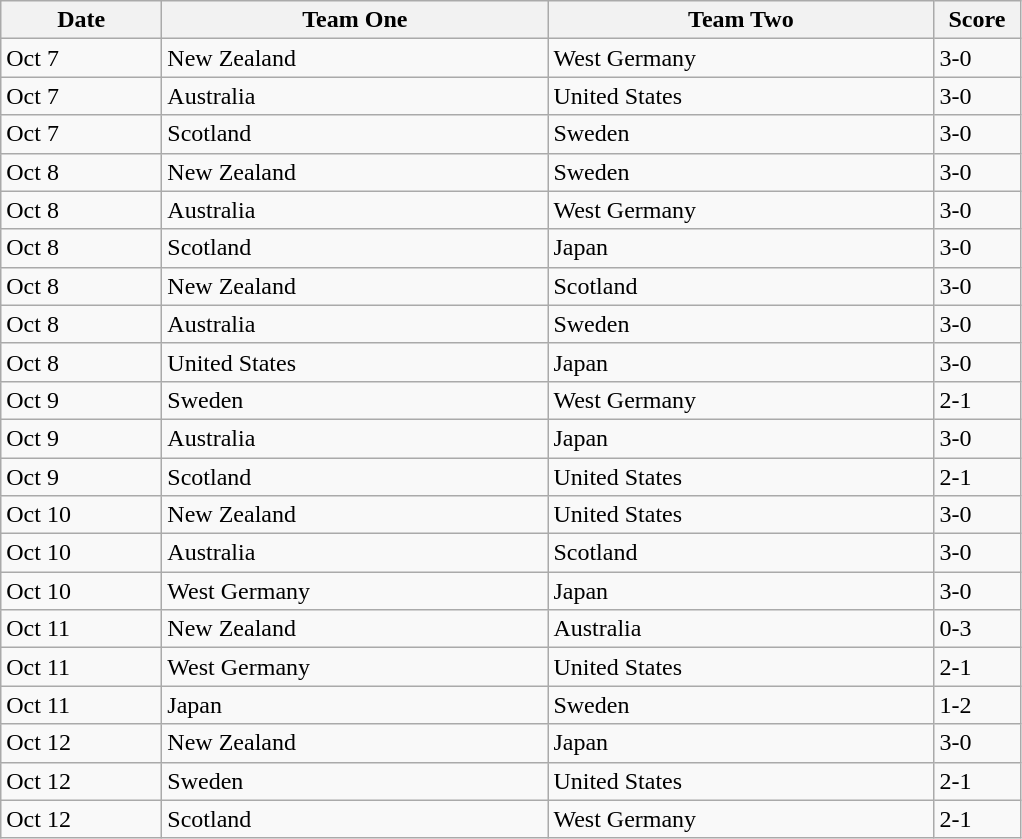<table class="wikitable">
<tr>
<th width=100>Date</th>
<th width=250>Team One</th>
<th width=250>Team Two</th>
<th width=50>Score</th>
</tr>
<tr>
<td>Oct 7</td>
<td> New Zealand</td>
<td> West Germany</td>
<td>3-0</td>
</tr>
<tr>
<td>Oct 7</td>
<td> Australia</td>
<td> United States</td>
<td>3-0</td>
</tr>
<tr>
<td>Oct 7</td>
<td> Scotland</td>
<td> Sweden</td>
<td>3-0</td>
</tr>
<tr>
<td>Oct 8</td>
<td> New Zealand</td>
<td> Sweden</td>
<td>3-0</td>
</tr>
<tr>
<td>Oct 8</td>
<td> Australia</td>
<td> West Germany</td>
<td>3-0</td>
</tr>
<tr>
<td>Oct 8</td>
<td> Scotland</td>
<td> Japan</td>
<td>3-0</td>
</tr>
<tr>
<td>Oct 8</td>
<td> New Zealand</td>
<td> Scotland</td>
<td>3-0</td>
</tr>
<tr>
<td>Oct 8</td>
<td> Australia</td>
<td> Sweden</td>
<td>3-0</td>
</tr>
<tr>
<td>Oct 8</td>
<td> United States</td>
<td> Japan</td>
<td>3-0</td>
</tr>
<tr>
<td>Oct 9</td>
<td> Sweden</td>
<td> West Germany</td>
<td>2-1</td>
</tr>
<tr>
<td>Oct 9</td>
<td> Australia</td>
<td> Japan</td>
<td>3-0</td>
</tr>
<tr>
<td>Oct 9</td>
<td> Scotland</td>
<td> United States</td>
<td>2-1</td>
</tr>
<tr>
<td>Oct 10</td>
<td> New Zealand</td>
<td> United States</td>
<td>3-0</td>
</tr>
<tr>
<td>Oct 10</td>
<td> Australia</td>
<td> Scotland</td>
<td>3-0</td>
</tr>
<tr>
<td>Oct 10</td>
<td> West Germany</td>
<td> Japan</td>
<td>3-0</td>
</tr>
<tr>
<td>Oct 11</td>
<td> New Zealand</td>
<td> Australia</td>
<td>0-3</td>
</tr>
<tr>
<td>Oct 11</td>
<td> West Germany</td>
<td> United States</td>
<td>2-1</td>
</tr>
<tr>
<td>Oct 11</td>
<td> Japan</td>
<td> Sweden</td>
<td>1-2</td>
</tr>
<tr>
<td>Oct 12</td>
<td> New Zealand</td>
<td> Japan</td>
<td>3-0</td>
</tr>
<tr>
<td>Oct 12</td>
<td> Sweden</td>
<td> United States</td>
<td>2-1</td>
</tr>
<tr>
<td>Oct 12</td>
<td> Scotland</td>
<td> West Germany</td>
<td>2-1</td>
</tr>
</table>
